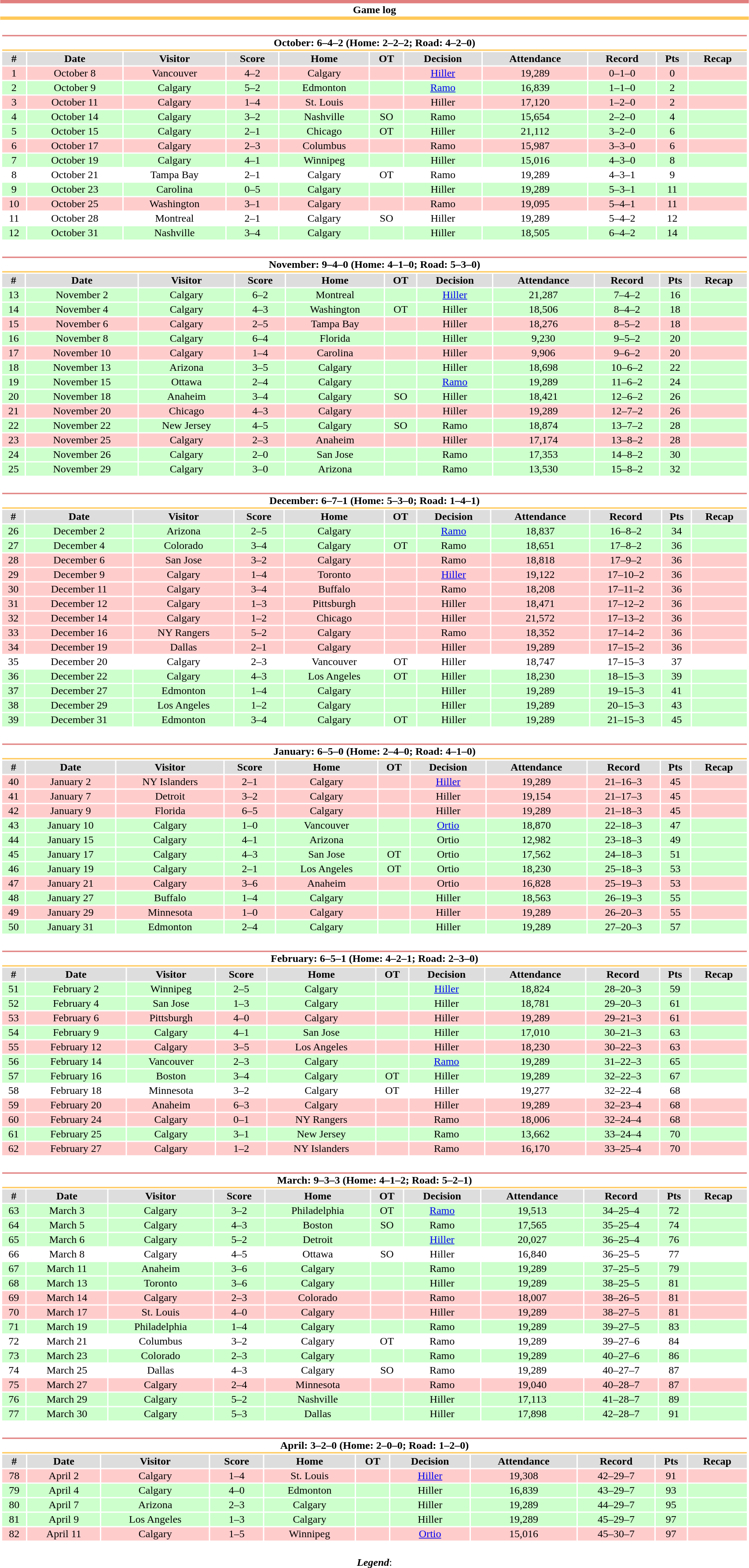<table class="toccolours" style="width:90%; clear:both; margin:1.5em auto; text-align:center;">
<tr>
<th colspan="11" style="background:#fff; border-top:#E17E7E 5px solid; border-bottom:#FFC859 5px solid;">Game log</th>
</tr>
<tr>
<td colspan=11><br><table class="toccolours collapsible collapsed" style="width:100%;">
<tr>
<th colspan="11" style="background:#fff; border-top:#E17E7E 2px solid; border-bottom:#FFC859 2px solid;">October: 6–4–2 (Home: 2–2–2; Road: 4–2–0)</th>
</tr>
<tr style="text-align:center; background:#ddd;">
<th>#</th>
<th>Date</th>
<th>Visitor</th>
<th>Score</th>
<th>Home</th>
<th>OT</th>
<th>Decision</th>
<th>Attendance</th>
<th>Record</th>
<th>Pts</th>
<th>Recap</th>
</tr>
<tr style="text-align:center; background:#fcc;">
<td>1</td>
<td>October 8</td>
<td>Vancouver</td>
<td>4–2</td>
<td>Calgary</td>
<td></td>
<td><a href='#'>Hiller</a></td>
<td>19,289</td>
<td>0–1–0</td>
<td>0</td>
<td></td>
</tr>
<tr style="text-align:center; background:#cfc;">
<td>2</td>
<td>October 9</td>
<td>Calgary</td>
<td>5–2</td>
<td>Edmonton</td>
<td></td>
<td><a href='#'>Ramo</a></td>
<td>16,839</td>
<td>1–1–0</td>
<td>2</td>
<td></td>
</tr>
<tr style="text-align:center; background:#fcc;">
<td>3</td>
<td>October 11</td>
<td>Calgary</td>
<td>1–4</td>
<td>St. Louis</td>
<td></td>
<td>Hiller</td>
<td>17,120</td>
<td>1–2–0</td>
<td>2</td>
<td></td>
</tr>
<tr style="text-align:center; background:#cfc;">
<td>4</td>
<td>October 14</td>
<td>Calgary</td>
<td>3–2</td>
<td>Nashville</td>
<td>SO</td>
<td>Ramo</td>
<td>15,654</td>
<td>2–2–0</td>
<td>4</td>
<td></td>
</tr>
<tr style="text-align:center; background:#cfc;">
<td>5</td>
<td>October 15</td>
<td>Calgary</td>
<td>2–1</td>
<td>Chicago</td>
<td>OT</td>
<td>Hiller</td>
<td>21,112</td>
<td>3–2–0</td>
<td>6</td>
<td></td>
</tr>
<tr style="text-align:center; background:#fcc;">
<td>6</td>
<td>October 17</td>
<td>Calgary</td>
<td>2–3</td>
<td>Columbus</td>
<td></td>
<td>Ramo</td>
<td>15,987</td>
<td>3–3–0</td>
<td>6</td>
<td></td>
</tr>
<tr style="text-align:center; background:#cfc;">
<td>7</td>
<td>October 19</td>
<td>Calgary</td>
<td>4–1</td>
<td>Winnipeg</td>
<td></td>
<td>Hiller</td>
<td>15,016</td>
<td>4–3–0</td>
<td>8</td>
<td></td>
</tr>
<tr style="text-align:center; background:#fff;">
<td>8</td>
<td>October 21</td>
<td>Tampa Bay</td>
<td>2–1</td>
<td>Calgary</td>
<td>OT</td>
<td>Ramo</td>
<td>19,289</td>
<td>4–3–1</td>
<td>9</td>
<td></td>
</tr>
<tr style="text-align:center; background:#cfc;">
<td>9</td>
<td>October 23</td>
<td>Carolina</td>
<td>0–5</td>
<td>Calgary</td>
<td></td>
<td>Hiller</td>
<td>19,289</td>
<td>5–3–1</td>
<td>11</td>
<td></td>
</tr>
<tr style="text-align:center; background:#fcc;">
<td>10</td>
<td>October 25</td>
<td>Washington</td>
<td>3–1</td>
<td>Calgary</td>
<td></td>
<td>Ramo</td>
<td>19,095</td>
<td>5–4–1</td>
<td>11</td>
<td></td>
</tr>
<tr style="text-align:center; background:#fff;">
<td>11</td>
<td>October 28</td>
<td>Montreal</td>
<td>2–1</td>
<td>Calgary</td>
<td>SO</td>
<td>Hiller</td>
<td>19,289</td>
<td>5–4–2</td>
<td>12</td>
<td></td>
</tr>
<tr style="text-align:center; background:#cfc;">
<td>12</td>
<td>October 31</td>
<td>Nashville</td>
<td>3–4</td>
<td>Calgary</td>
<td></td>
<td>Hiller</td>
<td>18,505</td>
<td>6–4–2</td>
<td>14</td>
<td></td>
</tr>
</table>
</td>
</tr>
<tr>
<td colspan=11><br><table class="toccolours collapsible collapsed" style="width:100%;">
<tr>
<th colspan="11" style="background:#fff; border-top:#E17E7E 2px solid; border-bottom:#FFC859 2px solid;">November: 9–4–0 (Home: 4–1–0; Road: 5–3–0)</th>
</tr>
<tr style="text-align:center; background:#ddd;">
<th>#</th>
<th>Date</th>
<th>Visitor</th>
<th>Score</th>
<th>Home</th>
<th>OT</th>
<th>Decision</th>
<th>Attendance</th>
<th>Record</th>
<th>Pts</th>
<th>Recap</th>
</tr>
<tr style="text-align:center; background:#cfc;">
<td>13</td>
<td>November 2</td>
<td>Calgary</td>
<td>6–2</td>
<td>Montreal</td>
<td></td>
<td><a href='#'>Hiller</a></td>
<td>21,287</td>
<td>7–4–2</td>
<td>16</td>
<td></td>
</tr>
<tr style="text-align:center; background:#cfc;">
<td>14</td>
<td>November 4</td>
<td>Calgary</td>
<td>4–3</td>
<td>Washington</td>
<td>OT</td>
<td>Hiller</td>
<td>18,506</td>
<td>8–4–2</td>
<td>18</td>
<td></td>
</tr>
<tr style="text-align:center; background:#fcc;">
<td>15</td>
<td>November 6</td>
<td>Calgary</td>
<td>2–5</td>
<td>Tampa Bay</td>
<td></td>
<td>Hiller</td>
<td>18,276</td>
<td>8–5–2</td>
<td>18</td>
<td></td>
</tr>
<tr style="text-align:center; background:#cfc;">
<td>16</td>
<td>November 8</td>
<td>Calgary</td>
<td>6–4</td>
<td>Florida</td>
<td></td>
<td>Hiller</td>
<td>9,230</td>
<td>9–5–2</td>
<td>20</td>
<td></td>
</tr>
<tr style="text-align:center; background:#fcc;">
<td>17</td>
<td>November 10</td>
<td>Calgary</td>
<td>1–4</td>
<td>Carolina</td>
<td></td>
<td>Hiller</td>
<td>9,906</td>
<td>9–6–2</td>
<td>20</td>
<td></td>
</tr>
<tr style="text-align:center; background:#cfc;">
<td>18</td>
<td>November 13</td>
<td>Arizona</td>
<td>3–5</td>
<td>Calgary</td>
<td></td>
<td>Hiller</td>
<td>18,698</td>
<td>10–6–2</td>
<td>22</td>
<td></td>
</tr>
<tr style="text-align:center; background:#cfc;">
<td>19</td>
<td>November 15</td>
<td>Ottawa</td>
<td>2–4</td>
<td>Calgary</td>
<td></td>
<td><a href='#'>Ramo</a></td>
<td>19,289</td>
<td>11–6–2</td>
<td>24</td>
<td></td>
</tr>
<tr style="text-align:center; background:#cfc;">
<td>20</td>
<td>November 18</td>
<td>Anaheim</td>
<td>3–4</td>
<td>Calgary</td>
<td>SO</td>
<td>Hiller</td>
<td>18,421</td>
<td>12–6–2</td>
<td>26</td>
<td></td>
</tr>
<tr style="text-align:center; background:#fcc;">
<td>21</td>
<td>November 20</td>
<td>Chicago</td>
<td>4–3</td>
<td>Calgary</td>
<td></td>
<td>Hiller</td>
<td>19,289</td>
<td>12–7–2</td>
<td>26</td>
<td></td>
</tr>
<tr style="text-align:center; background:#cfc;">
<td>22</td>
<td>November 22</td>
<td>New Jersey</td>
<td>4–5</td>
<td>Calgary</td>
<td>SO</td>
<td>Ramo</td>
<td>18,874</td>
<td>13–7–2</td>
<td>28</td>
<td></td>
</tr>
<tr style="text-align:center; background:#fcc;">
<td>23</td>
<td>November 25</td>
<td>Calgary</td>
<td>2–3</td>
<td>Anaheim</td>
<td></td>
<td>Hiller</td>
<td>17,174</td>
<td>13–8–2</td>
<td>28</td>
<td></td>
</tr>
<tr style="text-align:center; background:#cfc;">
<td>24</td>
<td>November 26</td>
<td>Calgary</td>
<td>2–0</td>
<td>San Jose</td>
<td></td>
<td>Ramo</td>
<td>17,353</td>
<td>14–8–2</td>
<td>30</td>
<td></td>
</tr>
<tr style="text-align:center; background:#cfc;">
<td>25</td>
<td>November 29</td>
<td>Calgary</td>
<td>3–0</td>
<td>Arizona</td>
<td></td>
<td>Ramo</td>
<td>13,530</td>
<td>15–8–2</td>
<td>32</td>
<td></td>
</tr>
</table>
</td>
</tr>
<tr>
<td colspan=11><br><table class="toccolours collapsible collapsed" style="width:100%;">
<tr>
<th colspan="11" style="background:#fff; border-top:#E17E7E 2px solid; border-bottom:#FFC859 2px solid;">December: 6–7–1 (Home: 5–3–0; Road: 1–4–1)</th>
</tr>
<tr style="text-align:center; background:#ddd;">
<th>#</th>
<th>Date</th>
<th>Visitor</th>
<th>Score</th>
<th>Home</th>
<th>OT</th>
<th>Decision</th>
<th>Attendance</th>
<th>Record</th>
<th>Pts</th>
<th>Recap</th>
</tr>
<tr style="text-align:center; background:#cfc;">
<td>26</td>
<td>December 2</td>
<td>Arizona</td>
<td>2–5</td>
<td>Calgary</td>
<td></td>
<td><a href='#'>Ramo</a></td>
<td>18,837</td>
<td>16–8–2</td>
<td>34</td>
<td></td>
</tr>
<tr style="text-align:center; background:#cfc;">
<td>27</td>
<td>December 4</td>
<td>Colorado</td>
<td>3–4</td>
<td>Calgary</td>
<td>OT</td>
<td>Ramo</td>
<td>18,651</td>
<td>17–8–2</td>
<td>36</td>
<td></td>
</tr>
<tr style="text-align:center; background:#fcc;">
<td>28</td>
<td>December 6</td>
<td>San Jose</td>
<td>3–2</td>
<td>Calgary</td>
<td></td>
<td>Ramo</td>
<td>18,818</td>
<td>17–9–2</td>
<td>36</td>
<td></td>
</tr>
<tr style="text-align:center; background:#fcc;">
<td>29</td>
<td>December 9</td>
<td>Calgary</td>
<td>1–4</td>
<td>Toronto</td>
<td></td>
<td><a href='#'>Hiller</a></td>
<td>19,122</td>
<td>17–10–2</td>
<td>36</td>
<td></td>
</tr>
<tr style="text-align:center; background:#fcc;">
<td>30</td>
<td>December 11</td>
<td>Calgary</td>
<td>3–4</td>
<td>Buffalo</td>
<td></td>
<td>Ramo</td>
<td>18,208</td>
<td>17–11–2</td>
<td>36</td>
<td></td>
</tr>
<tr style="text-align:center; background:#fcc;">
<td>31</td>
<td>December 12</td>
<td>Calgary</td>
<td>1–3</td>
<td>Pittsburgh</td>
<td></td>
<td>Hiller</td>
<td>18,471</td>
<td>17–12–2</td>
<td>36</td>
<td></td>
</tr>
<tr style="text-align:center; background:#fcc;">
<td>32</td>
<td>December 14</td>
<td>Calgary</td>
<td>1–2</td>
<td>Chicago</td>
<td></td>
<td>Hiller</td>
<td>21,572</td>
<td>17–13–2</td>
<td>36</td>
<td></td>
</tr>
<tr style="text-align:center; background:#fcc;">
<td>33</td>
<td>December 16</td>
<td>NY Rangers</td>
<td>5–2</td>
<td>Calgary</td>
<td></td>
<td>Ramo</td>
<td>18,352</td>
<td>17–14–2</td>
<td>36</td>
<td></td>
</tr>
<tr style="text-align:center; background:#fcc;">
<td>34</td>
<td>December 19</td>
<td>Dallas</td>
<td>2–1</td>
<td>Calgary</td>
<td></td>
<td>Hiller</td>
<td>19,289</td>
<td>17–15–2</td>
<td>36</td>
<td></td>
</tr>
<tr style="text-align:center; background:#fff;">
<td>35</td>
<td>December 20</td>
<td>Calgary</td>
<td>2–3</td>
<td>Vancouver</td>
<td>OT</td>
<td>Hiller</td>
<td>18,747</td>
<td>17–15–3</td>
<td>37</td>
<td></td>
</tr>
<tr style="text-align:center; background:#cfc;">
<td>36</td>
<td>December 22</td>
<td>Calgary</td>
<td>4–3</td>
<td>Los Angeles</td>
<td>OT</td>
<td>Hiller</td>
<td>18,230</td>
<td>18–15–3</td>
<td>39</td>
<td></td>
</tr>
<tr style="text-align:center; background:#cfc;">
<td>37</td>
<td>December 27</td>
<td>Edmonton</td>
<td>1–4</td>
<td>Calgary</td>
<td></td>
<td>Hiller</td>
<td>19,289</td>
<td>19–15–3</td>
<td>41</td>
<td></td>
</tr>
<tr style="text-align:center; background:#cfc;">
<td>38</td>
<td>December 29</td>
<td>Los Angeles</td>
<td>1–2</td>
<td>Calgary</td>
<td></td>
<td>Hiller</td>
<td>19,289</td>
<td>20–15–3</td>
<td>43</td>
<td></td>
</tr>
<tr style="text-align:center; background:#cfc;">
<td>39</td>
<td>December 31</td>
<td>Edmonton</td>
<td>3–4</td>
<td>Calgary</td>
<td>OT</td>
<td>Hiller</td>
<td>19,289</td>
<td>21–15–3</td>
<td>45</td>
<td></td>
</tr>
</table>
</td>
</tr>
<tr>
<td colspan=11><br><table class="toccolours collapsible collapsed" style="width:100%;">
<tr>
<th colspan="11" style="background:#fff; border-top:#E17E7E 2px solid; border-bottom:#FFC859 2px solid;">January: 6–5–0 (Home: 2–4–0; Road: 4–1–0)</th>
</tr>
<tr style="text-align:center; background:#ddd;">
<th>#</th>
<th>Date</th>
<th>Visitor</th>
<th>Score</th>
<th>Home</th>
<th>OT</th>
<th>Decision</th>
<th>Attendance</th>
<th>Record</th>
<th>Pts</th>
<th>Recap</th>
</tr>
<tr style="text-align:center; background:#fcc;">
<td>40</td>
<td>January 2</td>
<td>NY Islanders</td>
<td>2–1</td>
<td>Calgary</td>
<td></td>
<td><a href='#'>Hiller</a></td>
<td>19,289</td>
<td>21–16–3</td>
<td>45</td>
<td></td>
</tr>
<tr style="text-align:center; background:#fcc;">
<td>41</td>
<td>January 7</td>
<td>Detroit</td>
<td>3–2</td>
<td>Calgary</td>
<td></td>
<td>Hiller</td>
<td>19,154</td>
<td>21–17–3</td>
<td>45</td>
<td></td>
</tr>
<tr style="text-align:center; background:#fcc;">
<td>42</td>
<td>January 9</td>
<td>Florida</td>
<td>6–5</td>
<td>Calgary</td>
<td></td>
<td>Hiller</td>
<td>19,289</td>
<td>21–18–3</td>
<td>45</td>
<td></td>
</tr>
<tr style="text-align:center; background:#cfc;">
<td>43</td>
<td>January 10</td>
<td>Calgary</td>
<td>1–0</td>
<td>Vancouver</td>
<td></td>
<td><a href='#'>Ortio</a></td>
<td>18,870</td>
<td>22–18–3</td>
<td>47</td>
<td></td>
</tr>
<tr style="text-align:center; background:#cfc;">
<td>44</td>
<td>January 15</td>
<td>Calgary</td>
<td>4–1</td>
<td>Arizona</td>
<td></td>
<td>Ortio</td>
<td>12,982</td>
<td>23–18–3</td>
<td>49</td>
<td></td>
</tr>
<tr style="text-align:center; background:#cfc;">
<td>45</td>
<td>January 17</td>
<td>Calgary</td>
<td>4–3</td>
<td>San Jose</td>
<td>OT</td>
<td>Ortio</td>
<td>17,562</td>
<td>24–18–3</td>
<td>51</td>
<td></td>
</tr>
<tr style="text-align:center; background:#cfc;">
<td>46</td>
<td>January 19</td>
<td>Calgary</td>
<td>2–1</td>
<td>Los Angeles</td>
<td>OT</td>
<td>Ortio</td>
<td>18,230</td>
<td>25–18–3</td>
<td>53</td>
<td></td>
</tr>
<tr style="text-align:center; background:#fcc;">
<td>47</td>
<td>January 21</td>
<td>Calgary</td>
<td>3–6</td>
<td>Anaheim</td>
<td></td>
<td>Ortio</td>
<td>16,828</td>
<td>25–19–3</td>
<td>53</td>
<td></td>
</tr>
<tr style="text-align:center; background:#cfc;">
<td>48</td>
<td>January 27</td>
<td>Buffalo</td>
<td>1–4</td>
<td>Calgary</td>
<td></td>
<td>Hiller</td>
<td>18,563</td>
<td>26–19–3</td>
<td>55</td>
<td></td>
</tr>
<tr style="text-align:center; background:#fcc;">
<td>49</td>
<td>January 29</td>
<td>Minnesota</td>
<td>1–0</td>
<td>Calgary</td>
<td></td>
<td>Hiller</td>
<td>19,289</td>
<td>26–20–3</td>
<td>55</td>
<td></td>
</tr>
<tr style="text-align:center; background:#cfc;">
<td>50</td>
<td>January 31</td>
<td>Edmonton</td>
<td>2–4</td>
<td>Calgary</td>
<td></td>
<td>Hiller</td>
<td>19,289</td>
<td>27–20–3</td>
<td>57</td>
<td></td>
</tr>
</table>
</td>
</tr>
<tr>
<td colspan=11><br><table class="toccolours collapsible collapsed" style="width:100%;">
<tr>
<th colspan="11" style="background:#fff; border-top:#E17E7E 2px solid; border-bottom:#FFC859 2px solid;">February: 6–5–1 (Home: 4–2–1; Road: 2–3–0)</th>
</tr>
<tr style="text-align:center; background:#ddd;">
<th>#</th>
<th>Date</th>
<th>Visitor</th>
<th>Score</th>
<th>Home</th>
<th>OT</th>
<th>Decision</th>
<th>Attendance</th>
<th>Record</th>
<th>Pts</th>
<th>Recap</th>
</tr>
<tr style="text-align:center; background:#cfc;">
<td>51</td>
<td>February 2</td>
<td>Winnipeg</td>
<td>2–5</td>
<td>Calgary</td>
<td></td>
<td><a href='#'>Hiller</a></td>
<td>18,824</td>
<td>28–20–3</td>
<td>59</td>
<td></td>
</tr>
<tr style="text-align:center; background:#cfc;">
<td>52</td>
<td>February 4</td>
<td>San Jose</td>
<td>1–3</td>
<td>Calgary</td>
<td></td>
<td>Hiller</td>
<td>18,781</td>
<td>29–20–3</td>
<td>61</td>
<td></td>
</tr>
<tr style="text-align:center; background:#fcc;">
<td>53</td>
<td>February 6</td>
<td>Pittsburgh</td>
<td>4–0</td>
<td>Calgary</td>
<td></td>
<td>Hiller</td>
<td>19,289</td>
<td>29–21–3</td>
<td>61</td>
<td></td>
</tr>
<tr style="text-align:center; background:#cfc;">
<td>54</td>
<td>February 9</td>
<td>Calgary</td>
<td>4–1</td>
<td>San Jose</td>
<td></td>
<td>Hiller</td>
<td>17,010</td>
<td>30–21–3</td>
<td>63</td>
<td></td>
</tr>
<tr style="text-align:center; background:#fcc;">
<td>55</td>
<td>February 12</td>
<td>Calgary</td>
<td>3–5</td>
<td>Los Angeles</td>
<td></td>
<td>Hiller</td>
<td>18,230</td>
<td>30–22–3</td>
<td>63</td>
<td></td>
</tr>
<tr style="text-align:center; background:#cfc;">
<td>56</td>
<td>February 14</td>
<td>Vancouver</td>
<td>2–3</td>
<td>Calgary</td>
<td></td>
<td><a href='#'>Ramo</a></td>
<td>19,289</td>
<td>31–22–3</td>
<td>65</td>
<td></td>
</tr>
<tr style="text-align:center; background:#cfc;">
<td>57</td>
<td>February 16</td>
<td>Boston</td>
<td>3–4</td>
<td>Calgary</td>
<td>OT</td>
<td>Hiller</td>
<td>19,289</td>
<td>32–22–3</td>
<td>67</td>
<td></td>
</tr>
<tr style="text-align:center; background:#fff;">
<td>58</td>
<td>February 18</td>
<td>Minnesota</td>
<td>3–2</td>
<td>Calgary</td>
<td>OT</td>
<td>Hiller</td>
<td>19,277</td>
<td>32–22–4</td>
<td>68</td>
<td></td>
</tr>
<tr style="text-align:center; background:#fcc;">
<td>59</td>
<td>February 20</td>
<td>Anaheim</td>
<td>6–3</td>
<td>Calgary</td>
<td></td>
<td>Hiller</td>
<td>19,289</td>
<td>32–23–4</td>
<td>68</td>
<td></td>
</tr>
<tr style="text-align:center; background:#fcc;">
<td>60</td>
<td>February 24</td>
<td>Calgary</td>
<td>0–1</td>
<td>NY Rangers</td>
<td></td>
<td>Ramo</td>
<td>18,006</td>
<td>32–24–4</td>
<td>68</td>
<td></td>
</tr>
<tr style="text-align:center; background:#cfc;">
<td>61</td>
<td>February 25</td>
<td>Calgary</td>
<td>3–1</td>
<td>New Jersey</td>
<td></td>
<td>Ramo</td>
<td>13,662</td>
<td>33–24–4</td>
<td>70</td>
<td></td>
</tr>
<tr style="text-align:center; background:#fcc;">
<td>62</td>
<td>February 27</td>
<td>Calgary</td>
<td>1–2</td>
<td>NY Islanders</td>
<td></td>
<td>Ramo</td>
<td>16,170</td>
<td>33–25–4</td>
<td>70</td>
<td></td>
</tr>
</table>
</td>
</tr>
<tr>
<td colspan=11><br><table class="toccolours collapsible collapsed" style="width:100%;">
<tr>
<th colspan="11" style="background:#fff; border-top:#E17E7E 2px solid; border-bottom:#FFC859 2px solid;">March: 9–3–3 (Home: 4–1–2; Road: 5–2–1)</th>
</tr>
<tr style="text-align:center; background:#ddd;">
<th>#</th>
<th>Date</th>
<th>Visitor</th>
<th>Score</th>
<th>Home</th>
<th>OT</th>
<th>Decision</th>
<th>Attendance</th>
<th>Record</th>
<th>Pts</th>
<th>Recap</th>
</tr>
<tr style="text-align:center; background:#cfc;">
<td>63</td>
<td>March 3</td>
<td>Calgary</td>
<td>3–2</td>
<td>Philadelphia</td>
<td>OT</td>
<td><a href='#'>Ramo</a></td>
<td>19,513</td>
<td>34–25–4</td>
<td>72</td>
<td></td>
</tr>
<tr style="text-align:center; background:#cfc;">
<td>64</td>
<td>March 5</td>
<td>Calgary</td>
<td>4–3</td>
<td>Boston</td>
<td>SO</td>
<td>Ramo</td>
<td>17,565</td>
<td>35–25–4</td>
<td>74</td>
<td></td>
</tr>
<tr style="text-align:center; background:#cfc;">
<td>65</td>
<td>March 6</td>
<td>Calgary</td>
<td>5–2</td>
<td>Detroit</td>
<td></td>
<td><a href='#'>Hiller</a></td>
<td>20,027</td>
<td>36–25–4</td>
<td>76</td>
<td></td>
</tr>
<tr style="text-align:center; background:#fff;">
<td>66</td>
<td>March 8</td>
<td>Calgary</td>
<td>4–5</td>
<td>Ottawa</td>
<td>SO</td>
<td>Hiller</td>
<td>16,840</td>
<td>36–25–5</td>
<td>77</td>
<td></td>
</tr>
<tr style="text-align:center; background:#cfc;">
<td>67</td>
<td>March 11</td>
<td>Anaheim</td>
<td>3–6</td>
<td>Calgary</td>
<td></td>
<td>Ramo</td>
<td>19,289</td>
<td>37–25–5</td>
<td>79</td>
<td></td>
</tr>
<tr style="text-align:center; background:#cfc;">
<td>68</td>
<td>March 13</td>
<td>Toronto</td>
<td>3–6</td>
<td>Calgary</td>
<td></td>
<td>Hiller</td>
<td>19,289</td>
<td>38–25–5</td>
<td>81</td>
<td></td>
</tr>
<tr style="text-align:center; background:#fcc;">
<td>69</td>
<td>March 14</td>
<td>Calgary</td>
<td>2–3</td>
<td>Colorado</td>
<td></td>
<td>Ramo</td>
<td>18,007</td>
<td>38–26–5</td>
<td>81</td>
<td></td>
</tr>
<tr style="text-align:center; background:#fcc;">
<td>70</td>
<td>March 17</td>
<td>St. Louis</td>
<td>4–0</td>
<td>Calgary</td>
<td></td>
<td>Hiller</td>
<td>19,289</td>
<td>38–27–5</td>
<td>81</td>
<td></td>
</tr>
<tr style="text-align:center; background:#cfc;">
<td>71</td>
<td>March 19</td>
<td>Philadelphia</td>
<td>1–4</td>
<td>Calgary</td>
<td></td>
<td>Ramo</td>
<td>19,289</td>
<td>39–27–5</td>
<td>83</td>
<td></td>
</tr>
<tr style="text-align:center; background:#fff;">
<td>72</td>
<td>March 21</td>
<td>Columbus</td>
<td>3–2</td>
<td>Calgary</td>
<td>OT</td>
<td>Ramo</td>
<td>19,289</td>
<td>39–27–6</td>
<td>84</td>
<td></td>
</tr>
<tr style="text-align:center; background:#cfc;">
<td>73</td>
<td>March 23</td>
<td>Colorado</td>
<td>2–3</td>
<td>Calgary</td>
<td></td>
<td>Ramo</td>
<td>19,289</td>
<td>40–27–6</td>
<td>86</td>
<td></td>
</tr>
<tr style="text-align:center; background:#fff;">
<td>74</td>
<td>March 25</td>
<td>Dallas</td>
<td>4–3</td>
<td>Calgary</td>
<td>SO</td>
<td>Ramo</td>
<td>19,289</td>
<td>40–27–7</td>
<td>87</td>
<td></td>
</tr>
<tr style="text-align:center; background:#fcc;">
<td>75</td>
<td>March 27</td>
<td>Calgary</td>
<td>2–4</td>
<td>Minnesota</td>
<td></td>
<td>Ramo</td>
<td>19,040</td>
<td>40–28–7</td>
<td>87</td>
<td></td>
</tr>
<tr style="text-align:center; background:#cfc;">
<td>76</td>
<td>March 29</td>
<td>Calgary</td>
<td>5–2</td>
<td>Nashville</td>
<td></td>
<td>Hiller</td>
<td>17,113</td>
<td>41–28–7</td>
<td>89</td>
<td></td>
</tr>
<tr style="text-align:center; background:#cfc;">
<td>77</td>
<td>March 30</td>
<td>Calgary</td>
<td>5–3</td>
<td>Dallas</td>
<td></td>
<td>Hiller</td>
<td>17,898</td>
<td>42–28–7</td>
<td>91</td>
<td></td>
</tr>
</table>
</td>
</tr>
<tr>
<td colspan=11><br><table class="toccolours collapsible collapsed" style="width:100%;">
<tr>
<th colspan="11" style="background:#fff; border-top:#E17E7E 2px solid; border-bottom:#FFC859 2px solid;">April: 3–2–0 (Home: 2–0–0; Road: 1–2–0)</th>
</tr>
<tr style="text-align:center; background:#ddd;">
<th>#</th>
<th>Date</th>
<th>Visitor</th>
<th>Score</th>
<th>Home</th>
<th>OT</th>
<th>Decision</th>
<th>Attendance</th>
<th>Record</th>
<th>Pts</th>
<th>Recap</th>
</tr>
<tr style="text-align:center; background:#fcc;">
<td>78</td>
<td>April 2</td>
<td>Calgary</td>
<td>1–4</td>
<td>St. Louis</td>
<td></td>
<td><a href='#'>Hiller</a></td>
<td>19,308</td>
<td>42–29–7</td>
<td>91</td>
<td></td>
</tr>
<tr style="text-align:center; background:#cfc;">
<td>79</td>
<td>April 4</td>
<td>Calgary</td>
<td>4–0</td>
<td>Edmonton</td>
<td></td>
<td>Hiller</td>
<td>16,839</td>
<td>43–29–7</td>
<td>93</td>
<td></td>
</tr>
<tr style="text-align:center; background:#cfc;">
<td>80</td>
<td>April 7</td>
<td>Arizona</td>
<td>2–3</td>
<td>Calgary</td>
<td></td>
<td>Hiller</td>
<td>19,289</td>
<td>44–29–7</td>
<td>95</td>
<td></td>
</tr>
<tr style="text-align:center; background:#cfc;">
<td>81</td>
<td>April 9</td>
<td>Los Angeles</td>
<td>1–3</td>
<td>Calgary</td>
<td></td>
<td>Hiller</td>
<td>19,289</td>
<td>45–29–7</td>
<td>97</td>
<td></td>
</tr>
<tr style="text-align:center; background:#fcc;">
<td>82</td>
<td>April 11</td>
<td>Calgary</td>
<td>1–5</td>
<td>Winnipeg</td>
<td></td>
<td><a href='#'>Ortio</a></td>
<td>15,016</td>
<td>45–30–7</td>
<td>97</td>
<td></td>
</tr>
</table>
</td>
</tr>
<tr>
<td colspan="11" style="text-align:center;"><br><strong><em>Legend</em></strong>:


</td>
</tr>
</table>
